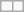<table class="wikitable" style="margin: 1em auto;">
<tr>
<td></td>
<td></td>
</tr>
</table>
